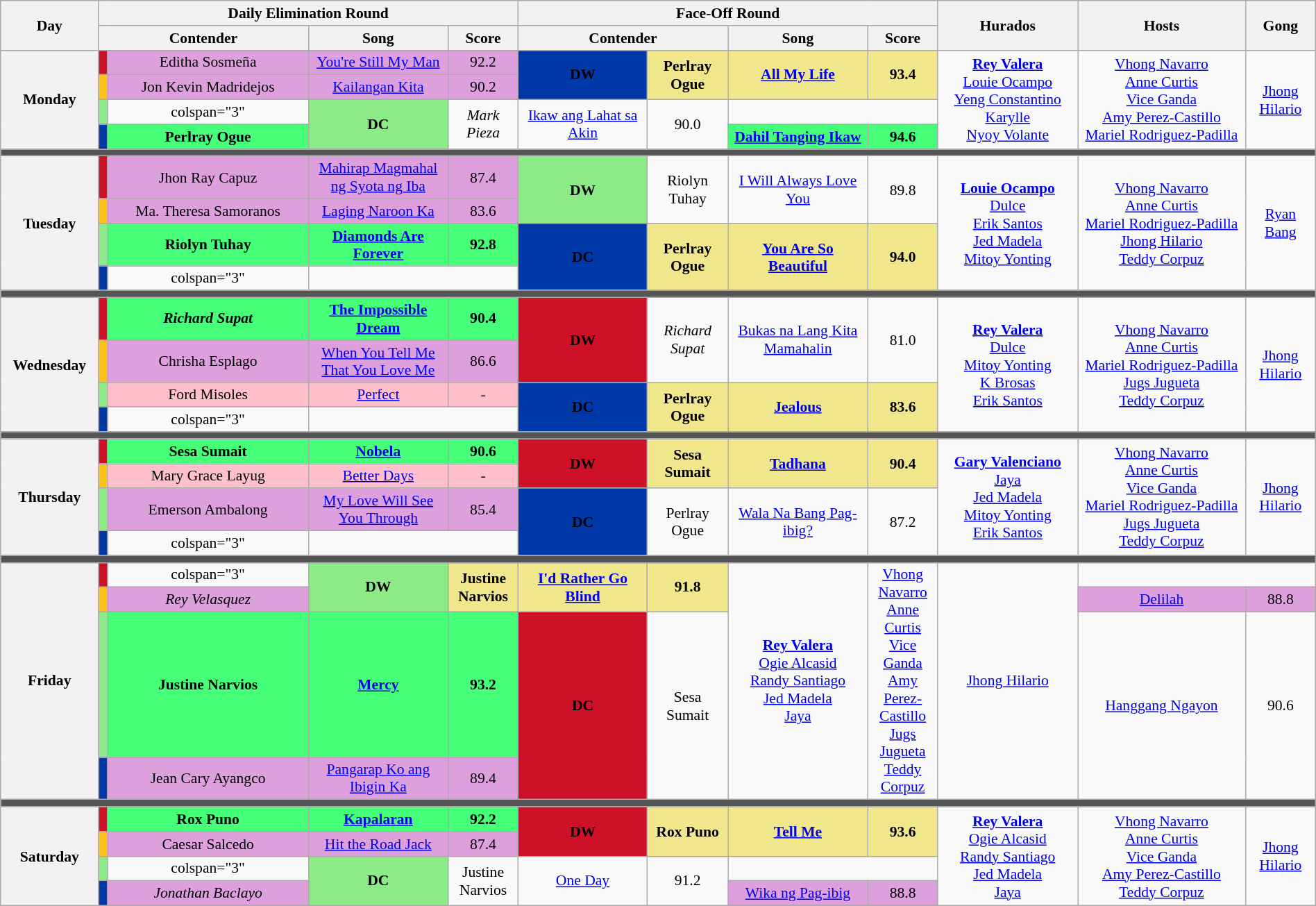<table class="wikitable mw-collapsible mw-collapsed" style="text-align:center; font-size:90%; width:100%;">
<tr>
<th rowspan="2" width="07%">Day</th>
<th colspan="4">Daily Elimination Round</th>
<th colspan="4">Face-Off Round</th>
<th rowspan="2" width="10%">Hurados</th>
<th rowspan="2" width="12%">Hosts</th>
<th rowspan="2" width="05%">Gong</th>
</tr>
<tr>
<th width="15%" colspan="2">Contender</th>
<th width="10%">Song</th>
<th width="05%">Score</th>
<th width="15%" colspan="2">Contender</th>
<th width="10%">Song</th>
<th width="05%">Score</th>
</tr>
<tr>
<th rowspan="4">Monday<br><small></small></th>
<th style="background-color:#CE1126;"></th>
<td style="background:Plum;">Editha Sosmeña</td>
<td style="background:Plum;"><a href='#'>You're Still My Man</a></td>
<td style="background:Plum;">92.2</td>
<th rowspan="2" style="background-color:#0038A8;">DW</th>
<td rowspan="2" style="background:Khaki;"><strong>Perlray Ogue</strong></td>
<td rowspan="2" style="background:Khaki;"><strong><a href='#'>All My Life</a></strong></td>
<td rowspan="2" style="background:Khaki;"><strong>93.4</strong></td>
<td rowspan="4"><strong><a href='#'>Rey Valera</a></strong><br><a href='#'>Louie Ocampo</a><br><a href='#'>Yeng Constantino</a><br><a href='#'>Karylle</a><br><a href='#'>Nyoy Volante</a></td>
<td rowspan="4"><a href='#'>Vhong Navarro</a><br><a href='#'>Anne Curtis</a><br><a href='#'>Vice Ganda</a><br><a href='#'>Amy Perez-Castillo</a><br><a href='#'>Mariel Rodriguez-Padilla</a></td>
<td rowspan="4"><a href='#'>Jhong Hilario</a></td>
</tr>
<tr>
<th style="background-color:#FDC116;"></th>
<td style="background:Plum;">Jon Kevin Madridejos</td>
<td style="background:Plum;"><a href='#'>Kailangan Kita</a></td>
<td style="background:Plum;">90.2</td>
</tr>
<tr>
<th style="background-color:#8deb87;"></th>
<td>colspan="3" </td>
<th rowspan="2" style="background-color:#8deb87;">DC</th>
<td rowspan="2"><em>Mark Pieza</em></td>
<td rowspan="2"><a href='#'>Ikaw ang Lahat sa Akin</a></td>
<td rowspan="2">90.0</td>
</tr>
<tr>
<th style="background-color:#0038A8;"></th>
<td style="background:#44ff77;"><strong>Perlray Ogue</strong></td>
<td style="background:#44ff77;"><strong><a href='#'>Dahil Tanging Ikaw</a></strong></td>
<td style="background:#44ff77;"><strong>94.6</strong></td>
</tr>
<tr>
<th colspan="12" style="background:#555;"></th>
</tr>
<tr>
<th rowspan="4">Tuesday<br><small></small></th>
<th style="background-color:#CE1126;"></th>
<td style="background:Plum;">Jhon Ray Capuz</td>
<td style="background:Plum;"><a href='#'>Mahirap Magmahal ng Syota ng Iba</a></td>
<td style="background:Plum;">87.4</td>
<th rowspan="2" style="background-color:#8deb87;">DW</th>
<td rowspan="2">Riolyn Tuhay</td>
<td rowspan="2"><a href='#'>I Will Always Love You</a></td>
<td rowspan="2">89.8</td>
<td rowspan="4"><strong><a href='#'>Louie Ocampo</a></strong><br><a href='#'>Dulce</a><br><a href='#'>Erik Santos</a><br><a href='#'>Jed Madela</a><br><a href='#'>Mitoy Yonting</a></td>
<td rowspan="4"><a href='#'>Vhong Navarro</a><br><a href='#'>Anne Curtis</a><br><a href='#'>Mariel Rodriguez-Padilla</a><br><a href='#'>Jhong Hilario</a><br><a href='#'>Teddy Corpuz</a></td>
<td rowspan="4"><a href='#'>Ryan Bang</a></td>
</tr>
<tr>
<th style="background-color:#FDC116;"></th>
<td style="background:Plum;">Ma. Theresa Samoranos</td>
<td style="background:Plum;"><a href='#'>Laging Naroon Ka</a></td>
<td style="background:Plum;">83.6</td>
</tr>
<tr>
<th style="background-color:#8deb87;"></th>
<td style="background:#44ff77;"><strong>Riolyn Tuhay</strong></td>
<td style="background:#44ff77;"><strong><a href='#'>Diamonds Are Forever</a></strong></td>
<td style="background:#44ff77;"><strong>92.8</strong></td>
<th rowspan="2" style="background-color:#0038A8;">DC</th>
<td rowspan="2" style="background:Khaki;"><strong>Perlray Ogue</strong></td>
<td rowspan="2" style="background:Khaki;"><strong><a href='#'>You Are So Beautiful</a></strong></td>
<td rowspan="2" style="background:Khaki;"><strong>94.0</strong></td>
</tr>
<tr>
<th style="background-color:#0038A8;"></th>
<td>colspan="3" </td>
</tr>
<tr>
<th colspan="12" style="background:#555;"></th>
</tr>
<tr>
<th rowspan="4">Wednesday<br><small></small></th>
<th style="background-color:#CE1126;"></th>
<td style="background:#44ff77;"><strong><em>Richard Supat</em></strong></td>
<td style="background:#44ff77;"><strong><a href='#'>The Impossible Dream</a></strong></td>
<td style="background:#44ff77;"><strong>90.4</strong></td>
<th rowspan="2" style="background-color:#CE1126;">DW</th>
<td rowspan="2"><em>Richard Supat</em></td>
<td rowspan="2"><a href='#'>Bukas na Lang Kita Mamahalin</a></td>
<td rowspan="2">81.0</td>
<td rowspan="4"><strong><a href='#'>Rey Valera</a></strong><br><a href='#'>Dulce</a><br><a href='#'>Mitoy Yonting</a><br><a href='#'>K Brosas</a><br><a href='#'>Erik Santos</a></td>
<td rowspan="4"><a href='#'>Vhong Navarro</a><br><a href='#'>Anne Curtis</a><br><a href='#'>Mariel Rodriguez-Padilla</a><br><a href='#'>Jugs Jugueta</a><br><a href='#'>Teddy Corpuz</a></td>
<td rowspan="4"><a href='#'>Jhong Hilario</a></td>
</tr>
<tr>
<th style="background-color:#FDC116;"></th>
<td style="background:Plum;">Chrisha Esplago</td>
<td style="background:Plum;"><a href='#'>When You Tell Me That You Love Me</a></td>
<td style="background:Plum;">86.6</td>
</tr>
<tr>
<th style="background-color:#8deb87;"></th>
<td style="background:pink;">Ford Misoles</td>
<td style="background:pink;"><a href='#'>Perfect</a></td>
<td style="background:pink;">-</td>
<th rowspan="2" style="background-color:#0038A8;">DC</th>
<td rowspan="2" style="background:Khaki;"><strong>Perlray Ogue</strong></td>
<td rowspan="2" style="background:Khaki;"><strong><a href='#'>Jealous</a></strong></td>
<td rowspan="2" style="background:Khaki;"><strong>83.6</strong></td>
</tr>
<tr>
<th style="background-color:#0038A8;"></th>
<td>colspan="3" </td>
</tr>
<tr>
<th colspan="12" style="background:#555;"></th>
</tr>
<tr>
<th rowspan="4">Thursday<br><small></small></th>
<th style="background-color:#CE1126;"></th>
<td style="background:#44ff77;"><strong>Sesa Sumait</strong></td>
<td style="background:#44ff77;"><strong><a href='#'>Nobela</a></strong></td>
<td style="background:#44ff77;"><strong>90.6</strong></td>
<th rowspan="2" style="background-color:#CE1126;">DW</th>
<td rowspan="2" style="background:Khaki;"><strong>Sesa Sumait</strong></td>
<td rowspan="2" style="background:Khaki;"><strong><a href='#'>Tadhana</a></strong></td>
<td rowspan="2" style="background:Khaki;"><strong>90.4</strong></td>
<td rowspan="4"><strong><a href='#'>Gary Valenciano</a></strong><br><a href='#'>Jaya</a><br><a href='#'>Jed Madela</a><br><a href='#'>Mitoy Yonting</a><br><a href='#'>Erik Santos</a></td>
<td rowspan="4"><a href='#'>Vhong Navarro</a><br><a href='#'>Anne Curtis</a><br><a href='#'>Vice Ganda</a><br><a href='#'>Mariel Rodriguez-Padilla</a><br><a href='#'>Jugs Jugueta</a><br><a href='#'>Teddy Corpuz</a></td>
<td rowspan="4"><a href='#'>Jhong Hilario</a></td>
</tr>
<tr>
<th style="background-color:#FDC116;"></th>
<td style="background:pink;">Mary Grace Layug</td>
<td style="background:pink;"><a href='#'>Better Days</a></td>
<td style="background:pink;">-</td>
</tr>
<tr>
<th style="background-color:#8deb87;"></th>
<td style="background:Plum;">Emerson Ambalong</td>
<td style="background:Plum;"><a href='#'>My Love Will See You Through</a></td>
<td style="background:Plum;">85.4</td>
<th rowspan="2" style="background-color:#0038A8;">DC</th>
<td rowspan="2">Perlray Ogue</td>
<td rowspan="2"><a href='#'>Wala Na Bang Pag-ibig?</a></td>
<td rowspan="2">87.2</td>
</tr>
<tr>
<th style="background-color:#0038A8;"></th>
<td>colspan="3" </td>
</tr>
<tr>
<th colspan="12" style="background:#555;"></th>
</tr>
<tr>
<th rowspan="4">Friday<br><small></small></th>
<th style="background-color:#CE1126;"></th>
<td>colspan="3" </td>
<th rowspan="2" style="background-color:#8deb87;">DW</th>
<td rowspan="2" style="background:Khaki;"><strong>Justine Narvios</strong></td>
<td rowspan="2" style="background:Khaki;"><strong><a href='#'>I'd Rather Go Blind</a></strong></td>
<td rowspan="2" style="background:Khaki;"><strong>91.8</strong></td>
<td rowspan="4"><strong><a href='#'>Rey Valera</a></strong><br><a href='#'>Ogie Alcasid</a><br><a href='#'>Randy Santiago</a><br><a href='#'>Jed Madela</a><br><a href='#'>Jaya</a></td>
<td rowspan="4"><a href='#'>Vhong Navarro</a><br><a href='#'>Anne Curtis</a><br><a href='#'>Vice Ganda</a><br><a href='#'>Amy Perez-Castillo</a><br><a href='#'>Jugs Jugueta</a><br><a href='#'>Teddy Corpuz</a></td>
<td rowspan="4"><a href='#'>Jhong Hilario</a></td>
</tr>
<tr>
<th style="background-color:#FDC116;"></th>
<td style="background:Plum;"><em>Rey Velasquez</em></td>
<td style="background:Plum;"><a href='#'>Delilah</a></td>
<td style="background:Plum;">88.8</td>
</tr>
<tr>
<th style="background-color:#8deb87;"></th>
<td style="background:#44ff77;"><strong>Justine Narvios</strong></td>
<td style="background:#44ff77;"><strong><a href='#'>Mercy</a></strong></td>
<td style="background:#44ff77;"><strong>93.2</strong></td>
<th rowspan="2" style="background-color:#CE1126;">DC</th>
<td rowspan="2">Sesa Sumait</td>
<td rowspan="2"><a href='#'>Hanggang Ngayon</a></td>
<td rowspan="2">90.6</td>
</tr>
<tr>
<th style="background-color:#0038A8;"></th>
<td style="background:Plum;">Jean Cary Ayangco</td>
<td style="background:Plum;"><a href='#'>Pangarap Ko ang Ibigin Ka</a></td>
<td style="background:Plum;">89.4</td>
</tr>
<tr>
<th colspan="12" style="background:#555;"></th>
</tr>
<tr>
<th rowspan="4">Saturday<br><small></small></th>
<th style="background-color:#CE1126;"></th>
<td style="background:#44ff77;"><strong>Rox Puno</strong></td>
<td style="background:#44ff77;"><strong><a href='#'>Kapalaran</a></strong></td>
<td style="background:#44ff77;"><strong>92.2</strong></td>
<th rowspan="2" style="background-color:#CE1126;">DW</th>
<td rowspan="2" style="background:Khaki;"><strong>Rox Puno</strong></td>
<td rowspan="2" style="background:Khaki;"><strong><a href='#'>Tell Me</a></strong></td>
<td rowspan="2" style="background:Khaki;"><strong>93.6</strong></td>
<td rowspan="4"><strong><a href='#'>Rey Valera</a></strong><br><a href='#'>Ogie Alcasid</a><br><a href='#'>Randy Santiago</a><br><a href='#'>Jed Madela</a><br><a href='#'>Jaya</a></td>
<td rowspan="4"><a href='#'>Vhong Navarro</a><br><a href='#'>Anne Curtis</a><br><a href='#'>Vice Ganda</a><br><a href='#'>Amy Perez-Castillo</a><br><a href='#'>Teddy Corpuz</a></td>
<td rowspan="4"><a href='#'>Jhong Hilario</a></td>
</tr>
<tr>
<th style="background-color:#FDC116;"></th>
<td style="background:Plum;">Caesar Salcedo</td>
<td style="background:Plum;"><a href='#'>Hit the Road Jack</a></td>
<td style="background:Plum;">87.4</td>
</tr>
<tr>
<th style="background-color:#8deb87;"></th>
<td>colspan="3" </td>
<th rowspan="2" style="background-color:#8deb87;">DC</th>
<td rowspan="2">Justine Narvios</td>
<td rowspan="2"><a href='#'>One Day</a></td>
<td rowspan="2">91.2</td>
</tr>
<tr>
<th style="background-color:#0038A8;"></th>
<td style="background:Plum;"><em>Jonathan Baclayo</em></td>
<td style="background:Plum;"><a href='#'>Wika ng Pag-ibig</a></td>
<td style="background:Plum;">88.8</td>
</tr>
</table>
